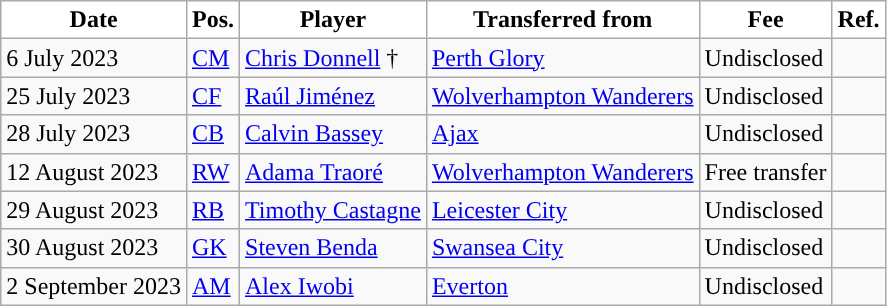<table class="wikitable plainrowheaders sortable">
<tr>
<th style="background:white; color:black; ">Date</th>
<th style="background:white; color:black; ">Pos.</th>
<th style="background:white; color:black; ">Player</th>
<th style="background:white; color:black; ">Transferred from</th>
<th style="background:white; color:black; ">Fee</th>
<th style="background:white; color:black; ">Ref.</th>
</tr>
<tr>
<td>6 July 2023</td>
<td><a href='#'>CM</a></td>
<td> <a href='#'>Chris Donnell</a> †</td>
<td> <a href='#'>Perth Glory</a></td>
<td>Undisclosed</td>
<td></td>
</tr>
<tr>
<td>25 July 2023</td>
<td><a href='#'>CF</a></td>
<td> <a href='#'>Raúl Jiménez</a></td>
<td> <a href='#'>Wolverhampton Wanderers</a></td>
<td>Undisclosed</td>
<td></td>
</tr>
<tr>
<td>28 July 2023</td>
<td><a href='#'>CB</a></td>
<td> <a href='#'>Calvin Bassey</a></td>
<td> <a href='#'>Ajax</a></td>
<td>Undisclosed</td>
<td></td>
</tr>
<tr>
<td>12 August 2023</td>
<td><a href='#'>RW</a></td>
<td> <a href='#'>Adama Traoré</a></td>
<td> <a href='#'>Wolverhampton Wanderers</a></td>
<td>Free transfer</td>
<td></td>
</tr>
<tr>
<td>29 August 2023</td>
<td><a href='#'>RB</a></td>
<td> <a href='#'>Timothy Castagne</a></td>
<td> <a href='#'>Leicester City</a></td>
<td>Undisclosed</td>
<td></td>
</tr>
<tr>
<td>30 August 2023</td>
<td><a href='#'>GK</a></td>
<td> <a href='#'>Steven Benda</a></td>
<td> <a href='#'>Swansea City</a></td>
<td>Undisclosed</td>
<td></td>
</tr>
<tr>
<td>2 September 2023</td>
<td><a href='#'>AM</a></td>
<td> <a href='#'>Alex Iwobi</a></td>
<td> <a href='#'>Everton</a></td>
<td>Undisclosed</td>
<td></td>
</tr>
</table>
